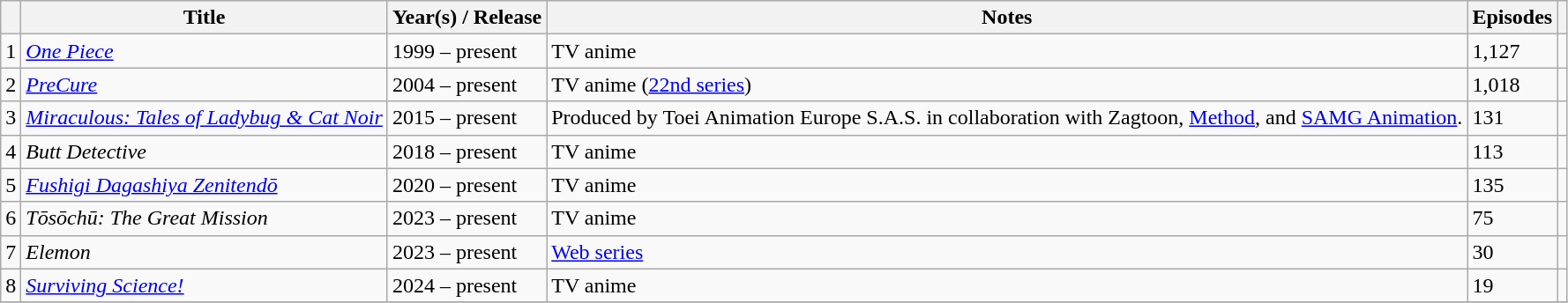<table class="wikitable sortable">
<tr>
<th></th>
<th>Title</th>
<th>Year(s) / Release</th>
<th>Notes</th>
<th>Episodes</th>
<th></th>
</tr>
<tr>
<td>1</td>
<td><em><a href='#'>One Piece</a></em></td>
<td>1999 – present</td>
<td>TV anime</td>
<td>1,127</td>
<td></td>
</tr>
<tr>
<td>2</td>
<td><em><a href='#'>PreCure</a></em></td>
<td>2004 – present</td>
<td>TV anime (<a href='#'>22nd series</a>)</td>
<td>1,018</td>
<td></td>
</tr>
<tr>
<td>3</td>
<td><em><a href='#'>Miraculous: Tales of Ladybug & Cat Noir</a></em></td>
<td>2015 – present</td>
<td>Produced by Toei Animation Europe S.A.S. in collaboration with Zagtoon, <a href='#'>Method</a>, and <a href='#'>SAMG Animation</a>.</td>
<td>131</td>
<td></td>
</tr>
<tr>
<td>4</td>
<td><em>Butt Detective</em></td>
<td>2018 – present</td>
<td>TV anime</td>
<td>113</td>
<td></td>
</tr>
<tr>
<td>5</td>
<td><em><a href='#'>Fushigi Dagashiya Zenitendō</a></em></td>
<td>2020 – present</td>
<td>TV anime</td>
<td>135</td>
<td></td>
</tr>
<tr>
<td>6</td>
<td><em>Tōsōchū: The Great Mission</em></td>
<td>2023 – present</td>
<td>TV anime</td>
<td>75</td>
<td></td>
</tr>
<tr>
<td>7</td>
<td><em>Elemon</em></td>
<td>2023 – present</td>
<td><a href='#'>Web series</a></td>
<td>30</td>
<td></td>
</tr>
<tr>
<td>8</td>
<td><em><a href='#'>Surviving Science!</a></em></td>
<td>2024 – present</td>
<td>TV anime</td>
<td>19</td>
<td></td>
</tr>
<tr>
</tr>
</table>
